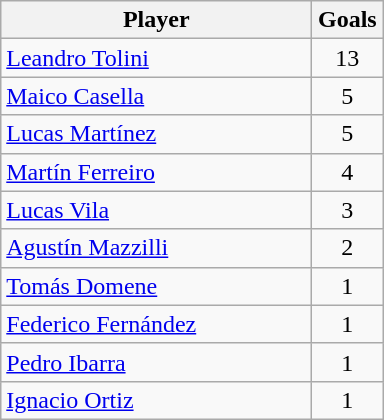<table class="wikitable sortable">
<tr>
<th width=200px>Player</th>
<th width=40px>Goals</th>
</tr>
<tr>
<td><a href='#'>Leandro Tolini</a></td>
<td align=center>13</td>
</tr>
<tr>
<td><a href='#'>Maico Casella</a></td>
<td align=center>5</td>
</tr>
<tr>
<td><a href='#'>Lucas Martínez</a></td>
<td align=center>5</td>
</tr>
<tr>
<td><a href='#'>Martín Ferreiro</a></td>
<td align=center>4</td>
</tr>
<tr>
<td><a href='#'>Lucas Vila</a></td>
<td align=center>3</td>
</tr>
<tr>
<td><a href='#'>Agustín Mazzilli</a></td>
<td align=center>2</td>
</tr>
<tr>
<td><a href='#'>Tomás Domene</a></td>
<td align=center>1</td>
</tr>
<tr>
<td><a href='#'>Federico Fernández</a></td>
<td align=center>1</td>
</tr>
<tr>
<td><a href='#'>Pedro Ibarra</a></td>
<td align=center>1</td>
</tr>
<tr>
<td><a href='#'>Ignacio Ortiz</a></td>
<td align=center>1</td>
</tr>
</table>
